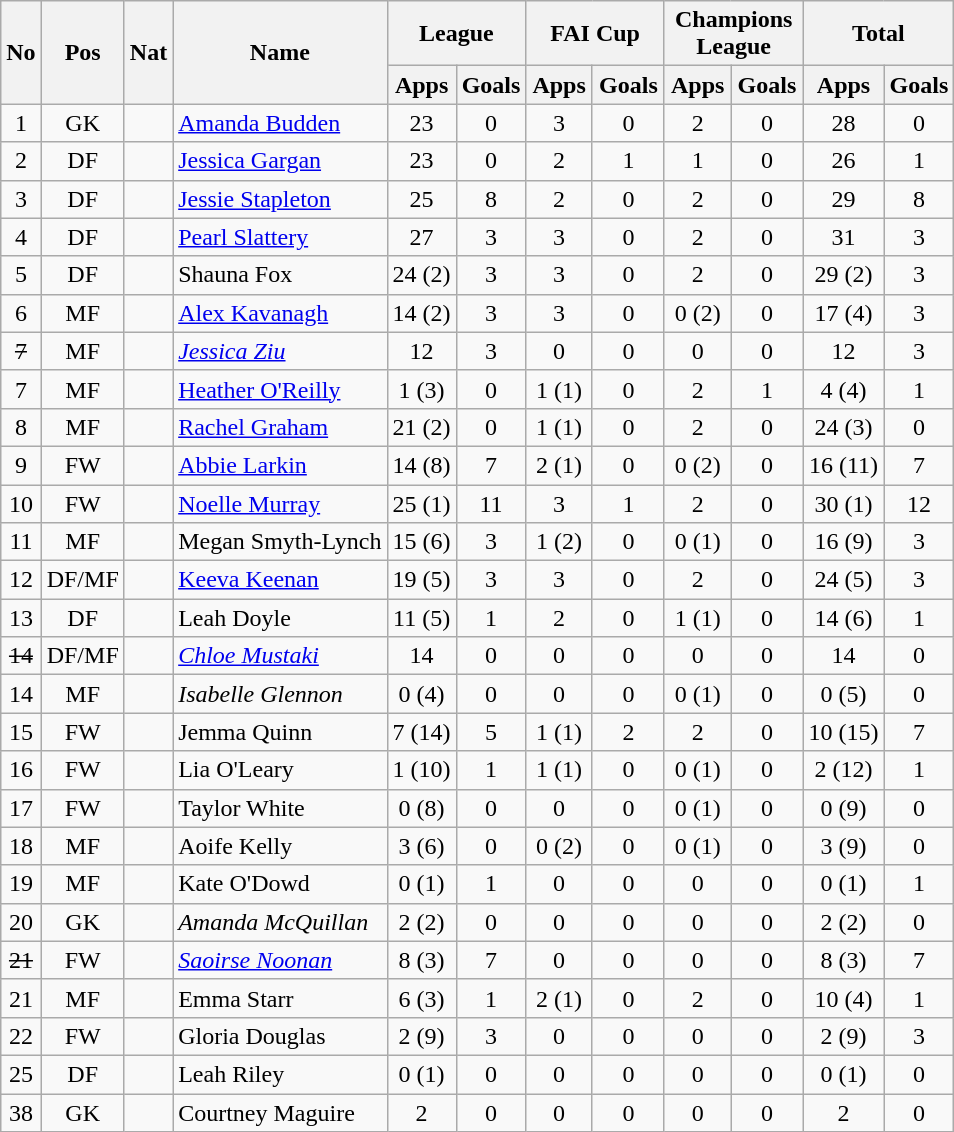<table class="wikitable sortable" style="text-align:center">
<tr>
<th rowspan="2">No</th>
<th rowspan="2">Pos</th>
<th rowspan="2">Nat</th>
<th rowspan="2">Name</th>
<th colspan="2" style="width:85px;">League</th>
<th colspan="2" style="width:85px;">FAI Cup</th>
<th colspan="2" style="width:85px;">Champions League</th>
<th colspan="2" style="width:85px;">Total</th>
</tr>
<tr>
<th>Apps</th>
<th>Goals</th>
<th>Apps</th>
<th>Goals</th>
<th>Apps</th>
<th>Goals</th>
<th>Apps</th>
<th>Goals</th>
</tr>
<tr>
<td>1</td>
<td>GK</td>
<td></td>
<td style="text-align:left;"><a href='#'>Amanda Budden</a></td>
<td>23</td>
<td>0</td>
<td>3</td>
<td>0</td>
<td>2</td>
<td>0</td>
<td>28</td>
<td>0</td>
</tr>
<tr>
<td>2</td>
<td>DF</td>
<td></td>
<td style="text-align:left;"><a href='#'>Jessica Gargan</a></td>
<td>23</td>
<td>0</td>
<td>2</td>
<td>1</td>
<td>1</td>
<td>0</td>
<td>26</td>
<td>1</td>
</tr>
<tr>
<td>3</td>
<td>DF</td>
<td></td>
<td style="text-align:left;"><a href='#'>Jessie Stapleton</a></td>
<td>25</td>
<td>8</td>
<td>2</td>
<td>0</td>
<td>2</td>
<td>0</td>
<td>29</td>
<td>8</td>
</tr>
<tr>
<td>4</td>
<td>DF</td>
<td></td>
<td style="text-align:left;"><a href='#'>Pearl Slattery</a></td>
<td>27</td>
<td>3</td>
<td>3</td>
<td>0</td>
<td>2</td>
<td>0</td>
<td>31</td>
<td>3</td>
</tr>
<tr>
<td>5</td>
<td>DF</td>
<td></td>
<td style="text-align:left;">Shauna Fox</td>
<td>24 (2)</td>
<td>3</td>
<td>3</td>
<td>0</td>
<td>2</td>
<td>0</td>
<td>29 (2)</td>
<td>3</td>
</tr>
<tr>
<td>6</td>
<td>MF</td>
<td></td>
<td style="text-align:left;"><a href='#'>Alex Kavanagh</a></td>
<td>14 (2)</td>
<td>3</td>
<td>3</td>
<td>0</td>
<td>0 (2)</td>
<td>0</td>
<td>17 (4)</td>
<td>3</td>
</tr>
<tr>
<td><s>7</s></td>
<td>MF</td>
<td></td>
<td style="text-align:left;"><em><a href='#'>Jessica Ziu</a></em></td>
<td>12</td>
<td>3</td>
<td>0</td>
<td>0</td>
<td>0</td>
<td>0</td>
<td>12</td>
<td>3</td>
</tr>
<tr>
<td>7</td>
<td>MF</td>
<td></td>
<td style="text-align:left;"><a href='#'>Heather O'Reilly</a></td>
<td>1 (3)</td>
<td>0</td>
<td>1 (1)</td>
<td>0</td>
<td>2</td>
<td>1</td>
<td>4 (4)</td>
<td>1</td>
</tr>
<tr>
<td>8</td>
<td>MF</td>
<td></td>
<td style="text-align:left;"><a href='#'>Rachel Graham</a></td>
<td>21 (2)</td>
<td>0</td>
<td>1 (1)</td>
<td>0</td>
<td>2</td>
<td>0</td>
<td>24 (3)</td>
<td>0</td>
</tr>
<tr>
<td>9</td>
<td>FW</td>
<td></td>
<td style="text-align:left;"><a href='#'>Abbie Larkin</a></td>
<td>14 (8)</td>
<td>7</td>
<td>2 (1)</td>
<td>0</td>
<td>0 (2)</td>
<td>0</td>
<td>16 (11)</td>
<td>7</td>
</tr>
<tr>
<td>10</td>
<td>FW</td>
<td></td>
<td style="text-align:left;"><a href='#'>Noelle Murray</a></td>
<td>25 (1)</td>
<td>11</td>
<td>3</td>
<td>1</td>
<td>2</td>
<td>0</td>
<td>30 (1)</td>
<td>12</td>
</tr>
<tr>
<td>11</td>
<td>MF</td>
<td></td>
<td style="text-align:left;">Megan Smyth-Lynch</td>
<td>15 (6)</td>
<td>3</td>
<td>1 (2)</td>
<td>0</td>
<td>0 (1)</td>
<td>0</td>
<td>16 (9)</td>
<td>3</td>
</tr>
<tr>
<td>12</td>
<td>DF/MF</td>
<td></td>
<td style="text-align:left;"><a href='#'>Keeva Keenan</a></td>
<td>19 (5)</td>
<td>3</td>
<td>3</td>
<td>0</td>
<td>2</td>
<td>0</td>
<td>24 (5)</td>
<td>3</td>
</tr>
<tr>
<td>13</td>
<td>DF</td>
<td></td>
<td style="text-align:left;">Leah Doyle</td>
<td>11 (5)</td>
<td>1</td>
<td>2</td>
<td>0</td>
<td>1 (1)</td>
<td>0</td>
<td>14 (6)</td>
<td>1</td>
</tr>
<tr>
<td><s>14</s></td>
<td>DF/MF</td>
<td></td>
<td style="text-align:left;"><em><a href='#'>Chloe Mustaki</a></em></td>
<td>14</td>
<td>0</td>
<td>0</td>
<td>0</td>
<td>0</td>
<td>0</td>
<td>14</td>
<td>0</td>
</tr>
<tr>
<td>14</td>
<td>MF</td>
<td></td>
<td style="text-align:left;"><em>Isabelle Glennon</em></td>
<td>0 (4)</td>
<td>0</td>
<td>0</td>
<td>0</td>
<td>0 (1)</td>
<td>0</td>
<td>0 (5)</td>
<td>0</td>
</tr>
<tr>
<td>15</td>
<td>FW</td>
<td></td>
<td style="text-align:left;">Jemma Quinn</td>
<td>7 (14)</td>
<td>5</td>
<td>1 (1)</td>
<td>2</td>
<td>2</td>
<td>0</td>
<td>10 (15)</td>
<td>7</td>
</tr>
<tr>
<td>16</td>
<td>FW</td>
<td></td>
<td style="text-align:left;">Lia O'Leary</td>
<td>1 (10)</td>
<td>1</td>
<td>1 (1)</td>
<td>0</td>
<td>0 (1)</td>
<td>0</td>
<td>2 (12)</td>
<td>1</td>
</tr>
<tr>
<td>17</td>
<td>FW</td>
<td></td>
<td style="text-align:left;">Taylor White</td>
<td>0 (8)</td>
<td>0</td>
<td>0</td>
<td>0</td>
<td>0 (1)</td>
<td>0</td>
<td>0 (9)</td>
<td>0</td>
</tr>
<tr>
<td>18</td>
<td>MF</td>
<td></td>
<td style="text-align:left;">Aoife Kelly</td>
<td>3 (6)</td>
<td>0</td>
<td>0 (2)</td>
<td>0</td>
<td>0 (1)</td>
<td>0</td>
<td>3 (9)</td>
<td>0</td>
</tr>
<tr>
<td>19</td>
<td>MF</td>
<td></td>
<td style="text-align:left;">Kate O'Dowd</td>
<td>0 (1)</td>
<td>1</td>
<td>0</td>
<td>0</td>
<td>0</td>
<td>0</td>
<td>0 (1)</td>
<td>1</td>
</tr>
<tr>
<td>20</td>
<td>GK</td>
<td></td>
<td style="text-align:left;"><em>Amanda McQuillan</em></td>
<td>2 (2)</td>
<td>0</td>
<td>0</td>
<td>0</td>
<td>0</td>
<td>0</td>
<td>2 (2)</td>
<td>0</td>
</tr>
<tr>
<td><s>21</s></td>
<td>FW</td>
<td></td>
<td style="text-align:left;"><em><a href='#'>Saoirse Noonan</a></em></td>
<td>8 (3)</td>
<td>7</td>
<td>0</td>
<td>0</td>
<td>0</td>
<td>0</td>
<td>8 (3)</td>
<td>7</td>
</tr>
<tr>
<td>21</td>
<td>MF</td>
<td></td>
<td style="text-align:left;">Emma Starr</td>
<td>6 (3)</td>
<td>1</td>
<td>2 (1)</td>
<td>0</td>
<td>2</td>
<td>0</td>
<td>10 (4)</td>
<td>1</td>
</tr>
<tr>
<td>22</td>
<td>FW</td>
<td></td>
<td style="text-align:left;">Gloria Douglas</td>
<td>2 (9)</td>
<td>3</td>
<td>0</td>
<td>0</td>
<td>0</td>
<td>0</td>
<td>2 (9)</td>
<td>3</td>
</tr>
<tr>
<td>25</td>
<td>DF</td>
<td></td>
<td style="text-align:left;">Leah Riley</td>
<td>0 (1)</td>
<td>0</td>
<td>0</td>
<td>0</td>
<td>0</td>
<td>0</td>
<td>0 (1)</td>
<td>0</td>
</tr>
<tr>
<td>38</td>
<td>GK</td>
<td></td>
<td style="text-align:left;">Courtney Maguire</td>
<td>2</td>
<td>0</td>
<td>0</td>
<td>0</td>
<td>0</td>
<td>0</td>
<td>2</td>
<td>0</td>
</tr>
</table>
